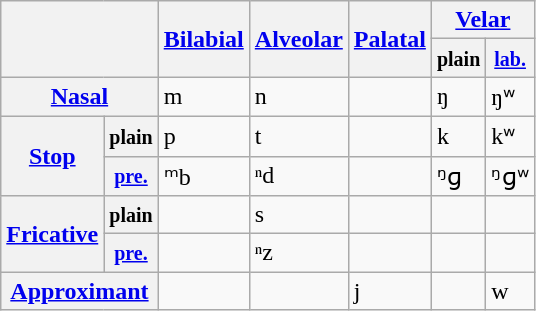<table class="wikitable IPA">
<tr>
<th colspan="2" rowspan="2"></th>
<th rowspan="2"><a href='#'>Bilabial</a></th>
<th rowspan="2"><a href='#'>Alveolar</a></th>
<th rowspan="2"><a href='#'>Palatal</a></th>
<th colspan="2"><a href='#'>Velar</a></th>
</tr>
<tr>
<th><small>plain</small></th>
<th><a href='#'><small>lab.</small></a></th>
</tr>
<tr>
<th colspan="2"><a href='#'>Nasal</a></th>
<td>m</td>
<td>n</td>
<td></td>
<td>ŋ</td>
<td>ŋʷ</td>
</tr>
<tr>
<th rowspan="2"><a href='#'>Stop</a></th>
<th><small>plain</small></th>
<td>p</td>
<td>t</td>
<td></td>
<td>k</td>
<td>kʷ</td>
</tr>
<tr>
<th><a href='#'><small>pre.</small></a></th>
<td>ᵐb</td>
<td>ⁿd</td>
<td></td>
<td>ᵑɡ</td>
<td>ᵑɡʷ</td>
</tr>
<tr>
<th rowspan="2"><a href='#'>Fricative</a></th>
<th><small>plain</small></th>
<td></td>
<td>s</td>
<td></td>
<td></td>
<td></td>
</tr>
<tr>
<th><a href='#'><small>pre.</small></a></th>
<td></td>
<td>ⁿz</td>
<td></td>
<td></td>
<td></td>
</tr>
<tr>
<th colspan="2"><a href='#'>Approximant</a></th>
<td></td>
<td></td>
<td>j</td>
<td></td>
<td>w</td>
</tr>
</table>
